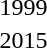<table>
<tr>
<td>1999</td>
<td></td>
<td></td>
<td></td>
</tr>
<tr>
<td rowspan=2>2015<br></td>
<td rowspan=2></td>
<td rowspan=2></td>
<td></td>
</tr>
<tr>
<td></td>
</tr>
</table>
